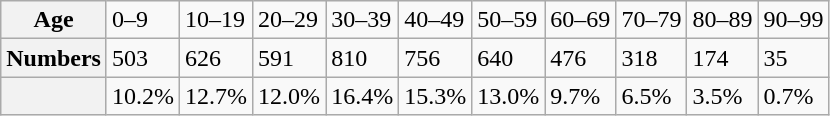<table class="wikitable">
<tr>
<th>Age</th>
<td>0–9</td>
<td>10–19</td>
<td>20–29</td>
<td>30–39</td>
<td>40–49</td>
<td>50–59</td>
<td>60–69</td>
<td>70–79</td>
<td>80–89</td>
<td>90–99</td>
</tr>
<tr>
<th>Numbers</th>
<td>503</td>
<td>626</td>
<td>591</td>
<td>810</td>
<td>756</td>
<td>640</td>
<td>476</td>
<td>318</td>
<td>174</td>
<td>35</td>
</tr>
<tr>
<th></th>
<td>10.2%</td>
<td>12.7%</td>
<td>12.0%</td>
<td>16.4%</td>
<td>15.3%</td>
<td>13.0%</td>
<td>9.7%</td>
<td>6.5%</td>
<td>3.5%</td>
<td>0.7%</td>
</tr>
</table>
